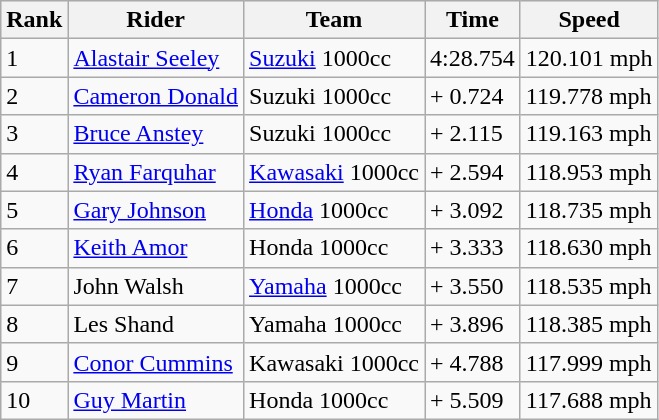<table class="wikitable">
<tr style="background:#efefef;">
<th>Rank</th>
<th>Rider</th>
<th>Team</th>
<th>Time</th>
<th>Speed</th>
</tr>
<tr>
<td>1</td>
<td> <a href='#'>Alastair Seeley</a></td>
<td><a href='#'>Suzuki</a> 1000cc</td>
<td>4:28.754</td>
<td>120.101 mph</td>
</tr>
<tr>
<td>2</td>
<td> <a href='#'>Cameron Donald</a></td>
<td>Suzuki 1000cc</td>
<td>+ 0.724</td>
<td>119.778 mph</td>
</tr>
<tr>
<td>3</td>
<td> <a href='#'>Bruce Anstey</a></td>
<td>Suzuki 1000cc</td>
<td>+ 2.115</td>
<td>119.163 mph</td>
</tr>
<tr>
<td>4</td>
<td> <a href='#'>Ryan Farquhar</a></td>
<td><a href='#'>Kawasaki</a> 1000cc</td>
<td>+ 2.594</td>
<td>118.953 mph</td>
</tr>
<tr>
<td>5</td>
<td> <a href='#'>Gary Johnson</a></td>
<td><a href='#'>Honda</a> 1000cc</td>
<td>+ 3.092</td>
<td>118.735 mph</td>
</tr>
<tr>
<td>6</td>
<td> <a href='#'>Keith Amor</a></td>
<td>Honda 1000cc</td>
<td>+ 3.333</td>
<td>118.630 mph</td>
</tr>
<tr>
<td>7</td>
<td> John Walsh</td>
<td><a href='#'>Yamaha</a> 1000cc</td>
<td>+ 3.550</td>
<td>118.535 mph</td>
</tr>
<tr>
<td>8</td>
<td> Les Shand</td>
<td>Yamaha 1000cc</td>
<td>+ 3.896</td>
<td>118.385 mph</td>
</tr>
<tr>
<td>9</td>
<td> <a href='#'>Conor Cummins</a></td>
<td>Kawasaki 1000cc</td>
<td>+ 4.788</td>
<td>117.999 mph</td>
</tr>
<tr>
<td>10</td>
<td> <a href='#'>Guy Martin</a></td>
<td>Honda 1000cc</td>
<td>+ 5.509</td>
<td>117.688 mph</td>
</tr>
</table>
